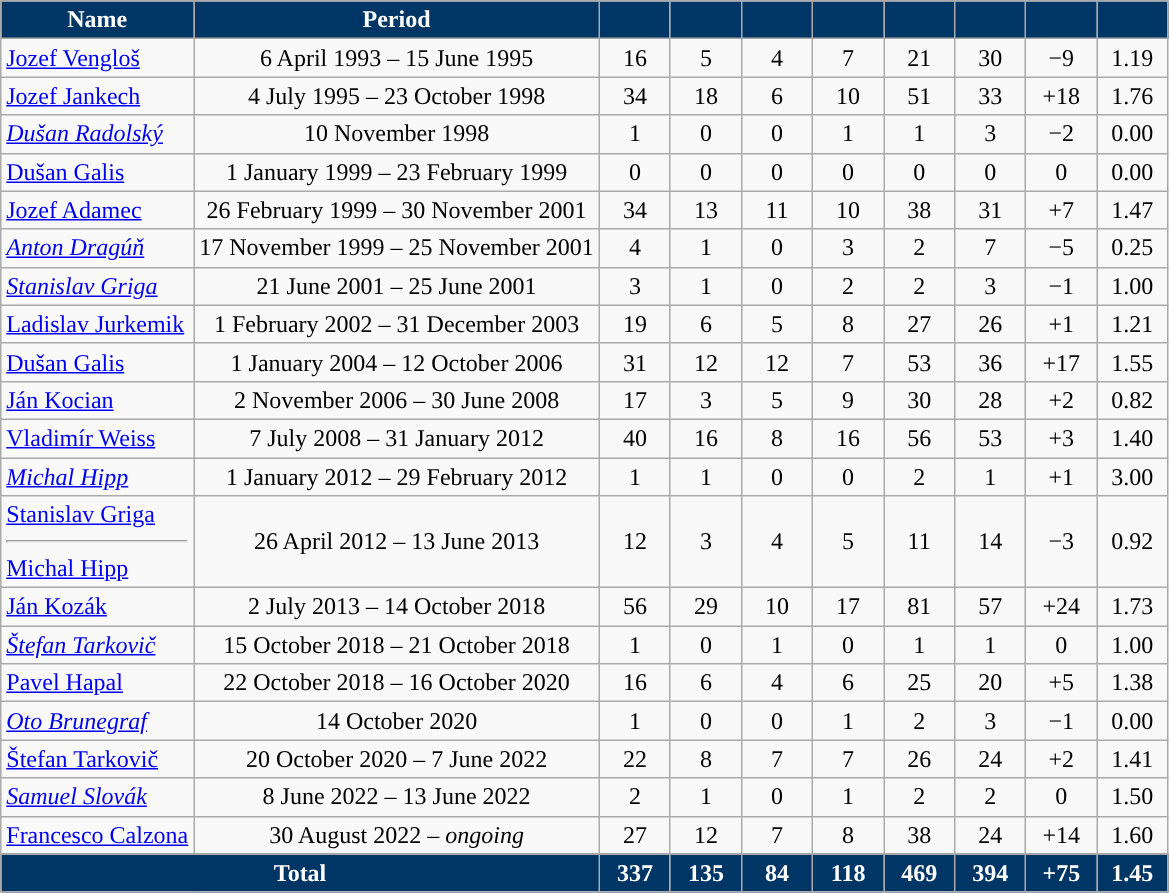<table class="wikitable sortable" style="text-align: center; font-size:">
<tr>
<th style="background:#003665; color:white; ">Name</th>
<th style="background:#003665; color:white; ">Period</th>
<th style="width:40px; background:#003665; color:white; "></th>
<th style="width:40px; background:#003665; color:white; "></th>
<th style="width:40px; background:#003665; color:white; "></th>
<th style="width:40px; background:#003665; color:white; "></th>
<th style="width:40px; background:#003665; color:white; "></th>
<th style="width:40px; background:#003665; color:white; "></th>
<th style="width:40px; background:#003665; color:white; "></th>
<th style="width:40px; background:#003665; color:white; "></th>
</tr>
<tr>
<td align=left> <a href='#'>Jozef Vengloš</a></td>
<td>6 April 1993 – 15 June 1995</td>
<td>16</td>
<td>5</td>
<td>4</td>
<td>7</td>
<td>21</td>
<td>30</td>
<td>−9</td>
<td>1.19</td>
</tr>
<tr>
<td align=left> <a href='#'>Jozef Jankech</a></td>
<td>4 July 1995 – 23 October 1998</td>
<td>34</td>
<td>18</td>
<td>6</td>
<td>10</td>
<td>51</td>
<td>33</td>
<td>+18</td>
<td>1.76</td>
</tr>
<tr>
<td align=left> <em><a href='#'>Dušan Radolský</a></em></td>
<td>10 November 1998</td>
<td>1</td>
<td>0</td>
<td>0</td>
<td>1</td>
<td>1</td>
<td>3</td>
<td>−2</td>
<td>0.00</td>
</tr>
<tr>
<td align=left> <a href='#'>Dušan Galis</a></td>
<td>1 January 1999 – 23 February 1999</td>
<td>0</td>
<td>0</td>
<td>0</td>
<td>0</td>
<td>0</td>
<td>0</td>
<td>0</td>
<td>0.00</td>
</tr>
<tr>
<td align=left> <a href='#'>Jozef Adamec</a></td>
<td>26 February 1999 – 30 November 2001</td>
<td>34</td>
<td>13</td>
<td>11</td>
<td>10</td>
<td>38</td>
<td>31</td>
<td>+7</td>
<td>1.47</td>
</tr>
<tr>
<td align=left> <em><a href='#'>Anton Dragúň</a></em></td>
<td>17 November 1999 – 25 November 2001</td>
<td>4</td>
<td>1</td>
<td>0</td>
<td>3</td>
<td>2</td>
<td>7</td>
<td>−5</td>
<td>0.25</td>
</tr>
<tr>
<td align=left> <em><a href='#'>Stanislav Griga</a></em></td>
<td>21 June 2001 – 25 June 2001</td>
<td>3</td>
<td>1</td>
<td>0</td>
<td>2</td>
<td>2</td>
<td>3</td>
<td>−1</td>
<td>1.00</td>
</tr>
<tr>
<td align=left> <a href='#'>Ladislav Jurkemik</a></td>
<td>1 February 2002 – 31 December 2003</td>
<td>19</td>
<td>6</td>
<td>5</td>
<td>8</td>
<td>27</td>
<td>26</td>
<td>+1</td>
<td>1.21</td>
</tr>
<tr>
<td align=left> <a href='#'>Dušan Galis</a></td>
<td>1 January 2004 – 12 October 2006</td>
<td>31</td>
<td>12</td>
<td>12</td>
<td>7</td>
<td>53</td>
<td>36</td>
<td>+17</td>
<td>1.55</td>
</tr>
<tr>
<td align=left> <a href='#'>Ján Kocian</a></td>
<td>2 November 2006 – 30 June 2008</td>
<td>17</td>
<td>3</td>
<td>5</td>
<td>9</td>
<td>30</td>
<td>28</td>
<td>+2</td>
<td>0.82</td>
</tr>
<tr>
<td align=left> <a href='#'>Vladimír Weiss</a></td>
<td>7 July 2008 – 31 January 2012</td>
<td>40</td>
<td>16</td>
<td>8</td>
<td>16</td>
<td>56</td>
<td>53</td>
<td>+3</td>
<td>1.40</td>
</tr>
<tr>
<td align=left> <em><a href='#'>Michal Hipp</a></em></td>
<td>1 January 2012 – 29 February 2012</td>
<td>1</td>
<td>1</td>
<td>0</td>
<td>0</td>
<td>2</td>
<td>1</td>
<td>+1</td>
<td>3.00</td>
</tr>
<tr>
<td align=left> <a href='#'>Stanislav Griga</a><hr> <a href='#'>Michal Hipp</a></td>
<td>26 April 2012 – 13 June 2013</td>
<td>12</td>
<td>3</td>
<td>4</td>
<td>5</td>
<td>11</td>
<td>14</td>
<td>−3</td>
<td>0.92</td>
</tr>
<tr>
<td align=left> <a href='#'>Ján Kozák</a></td>
<td>2 July 2013 – 14 October 2018</td>
<td>56</td>
<td>29</td>
<td>10</td>
<td>17</td>
<td>81</td>
<td>57</td>
<td>+24</td>
<td>1.73</td>
</tr>
<tr>
<td align=left> <em><a href='#'>Štefan Tarkovič</a></em></td>
<td>15 October 2018 – 21 October 2018</td>
<td>1</td>
<td>0</td>
<td>1</td>
<td>0</td>
<td>1</td>
<td>1</td>
<td>0</td>
<td>1.00</td>
</tr>
<tr>
<td align=left> <a href='#'>Pavel Hapal</a></td>
<td>22 October 2018 – 16 October 2020</td>
<td>16</td>
<td>6</td>
<td>4</td>
<td>6</td>
<td>25</td>
<td>20</td>
<td>+5</td>
<td>1.38</td>
</tr>
<tr>
<td align=left> <em><a href='#'>Oto Brunegraf</a></em></td>
<td>14 October 2020</td>
<td>1</td>
<td>0</td>
<td>0</td>
<td>1</td>
<td>2</td>
<td>3</td>
<td>−1</td>
<td>0.00</td>
</tr>
<tr>
<td align=left> <a href='#'>Štefan Tarkovič</a></td>
<td>20 October 2020 – 7 June 2022</td>
<td>22</td>
<td>8</td>
<td>7</td>
<td>7</td>
<td>26</td>
<td>24</td>
<td>+2</td>
<td>1.41</td>
</tr>
<tr>
<td align=left> <em><a href='#'>Samuel Slovák</a></em></td>
<td>8 June 2022 – 13 June 2022</td>
<td>2</td>
<td>1</td>
<td>0</td>
<td>1</td>
<td>2</td>
<td>2</td>
<td>0</td>
<td>1.50</td>
</tr>
<tr>
<td align=left> <a href='#'>Francesco Calzona</a></td>
<td>30 August 2022 – <em>ongoing</em></td>
<td>27</td>
<td>12</td>
<td>7</td>
<td>8</td>
<td>38</td>
<td>24</td>
<td>+14</td>
<td>1.60</td>
</tr>
<tr>
</tr>
<tr class="sortbottom">
<td colspan="2" style="background:#003665; color:white; "><strong>Total</strong></td>
<td style="background:#003665; color:white; "><strong>337</strong></td>
<td style="background:#003665; color:white; "><strong>135</strong></td>
<td style="background:#003665; color:white; "><strong>84</strong></td>
<td style="background:#003665; color:white; "><strong>118</strong></td>
<td style="background:#003665; color:white; "><strong>469</strong></td>
<td style="background:#003665; color:white; "><strong>394</strong></td>
<td style="background:#003665; color:white; "><strong>+75</strong></td>
<td style="background:#003665; color:white; "><strong>1.45</strong></td>
</tr>
</table>
